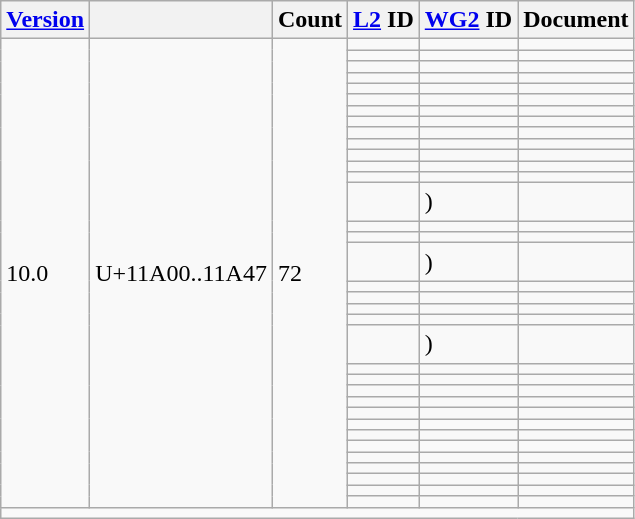<table class="wikitable collapsible sticky-header">
<tr>
<th><a href='#'>Version</a></th>
<th></th>
<th>Count</th>
<th><a href='#'>L2</a> ID</th>
<th><a href='#'>WG2</a> ID</th>
<th>Document</th>
</tr>
<tr>
<td rowspan="35">10.0</td>
<td rowspan="35">U+11A00..11A47</td>
<td rowspan="35">72</td>
<td></td>
<td></td>
<td></td>
</tr>
<tr>
<td></td>
<td></td>
<td></td>
</tr>
<tr>
<td></td>
<td></td>
<td></td>
</tr>
<tr>
<td></td>
<td></td>
<td></td>
</tr>
<tr>
<td></td>
<td></td>
<td></td>
</tr>
<tr>
<td></td>
<td></td>
<td></td>
</tr>
<tr>
<td></td>
<td></td>
<td></td>
</tr>
<tr>
<td></td>
<td></td>
<td></td>
</tr>
<tr>
<td></td>
<td></td>
<td></td>
</tr>
<tr>
<td></td>
<td></td>
<td></td>
</tr>
<tr>
<td></td>
<td></td>
<td></td>
</tr>
<tr>
<td></td>
<td></td>
<td></td>
</tr>
<tr>
<td></td>
<td></td>
<td></td>
</tr>
<tr>
<td></td>
<td> )</td>
<td></td>
</tr>
<tr>
<td></td>
<td></td>
<td></td>
</tr>
<tr>
<td></td>
<td></td>
<td></td>
</tr>
<tr>
<td></td>
<td> )</td>
<td></td>
</tr>
<tr>
<td></td>
<td></td>
<td></td>
</tr>
<tr>
<td></td>
<td></td>
<td></td>
</tr>
<tr>
<td></td>
<td></td>
<td></td>
</tr>
<tr>
<td></td>
<td></td>
<td></td>
</tr>
<tr>
<td></td>
<td> )</td>
<td></td>
</tr>
<tr>
<td></td>
<td></td>
<td></td>
</tr>
<tr>
<td></td>
<td></td>
<td></td>
</tr>
<tr>
<td></td>
<td></td>
<td></td>
</tr>
<tr>
<td></td>
<td></td>
<td></td>
</tr>
<tr>
<td></td>
<td></td>
<td></td>
</tr>
<tr>
<td></td>
<td></td>
<td></td>
</tr>
<tr>
<td></td>
<td></td>
<td></td>
</tr>
<tr>
<td></td>
<td></td>
<td></td>
</tr>
<tr>
<td></td>
<td></td>
<td></td>
</tr>
<tr>
<td></td>
<td></td>
<td></td>
</tr>
<tr>
<td></td>
<td></td>
<td></td>
</tr>
<tr>
<td></td>
<td></td>
<td></td>
</tr>
<tr>
<td></td>
<td></td>
<td></td>
</tr>
<tr class="sortbottom">
<td colspan="6"></td>
</tr>
</table>
